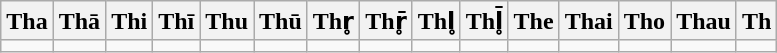<table class=wikitable>
<tr>
<th>Tha</th>
<th>Thā</th>
<th>Thi</th>
<th>Thī</th>
<th>Thu</th>
<th>Thū</th>
<th>Thr̥</th>
<th>Thr̥̄</th>
<th>Thl̥</th>
<th>Thl̥̄</th>
<th>The</th>
<th>Thai</th>
<th>Tho</th>
<th>Thau</th>
<th>Th</th>
</tr>
<tr>
<td></td>
<td></td>
<td></td>
<td></td>
<td></td>
<td></td>
<td></td>
<td></td>
<td></td>
<td></td>
<td></td>
<td></td>
<td></td>
<td></td>
<td></td>
</tr>
</table>
